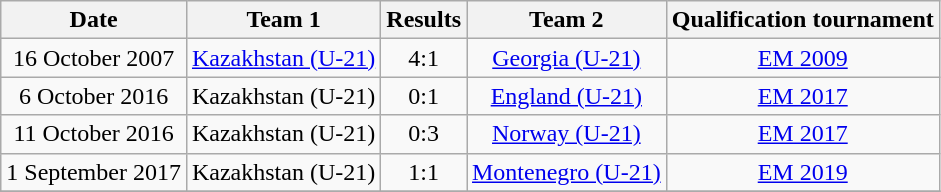<table class="wikitable" style="text-align: center;">
<tr>
<th>Date</th>
<th>Team 1</th>
<th>Results</th>
<th>Team 2</th>
<th>Qualification tournament</th>
</tr>
<tr>
<td>16 October 2007</td>
<td><a href='#'>Kazakhstan (U-21)</a></td>
<td>4:1</td>
<td><a href='#'>Georgia (U-21)</a></td>
<td><a href='#'>EM 2009</a></td>
</tr>
<tr>
<td>6 October 2016</td>
<td>Kazakhstan (U-21)</td>
<td>0:1</td>
<td><a href='#'>England (U-21)</a></td>
<td><a href='#'>EM 2017</a></td>
</tr>
<tr>
<td>11 October 2016</td>
<td>Kazakhstan (U-21)</td>
<td>0:3</td>
<td><a href='#'>Norway (U-21)</a></td>
<td><a href='#'>EM 2017</a></td>
</tr>
<tr>
<td>1 September 2017</td>
<td>Kazakhstan (U-21)</td>
<td>1:1</td>
<td><a href='#'>Montenegro (U-21)</a></td>
<td><a href='#'>EM 2019</a></td>
</tr>
<tr>
</tr>
</table>
